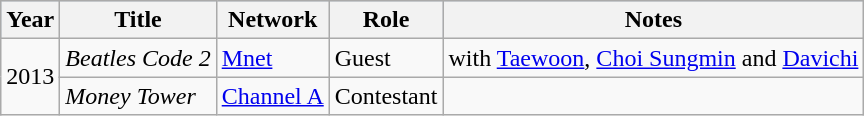<table class="wikitable">
<tr style="background:#b0c4de; text-align:center;">
<th>Year</th>
<th>Title</th>
<th>Network</th>
<th>Role</th>
<th>Notes</th>
</tr>
<tr>
<td rowspan="2">2013</td>
<td><em>Beatles Code 2</em></td>
<td><a href='#'>Mnet</a></td>
<td>Guest</td>
<td>with <a href='#'>Taewoon</a>, <a href='#'>Choi Sungmin</a> and <a href='#'>Davichi</a></td>
</tr>
<tr>
<td><em>Money Tower</em></td>
<td><a href='#'>Channel A</a></td>
<td>Contestant</td>
<td></td>
</tr>
</table>
